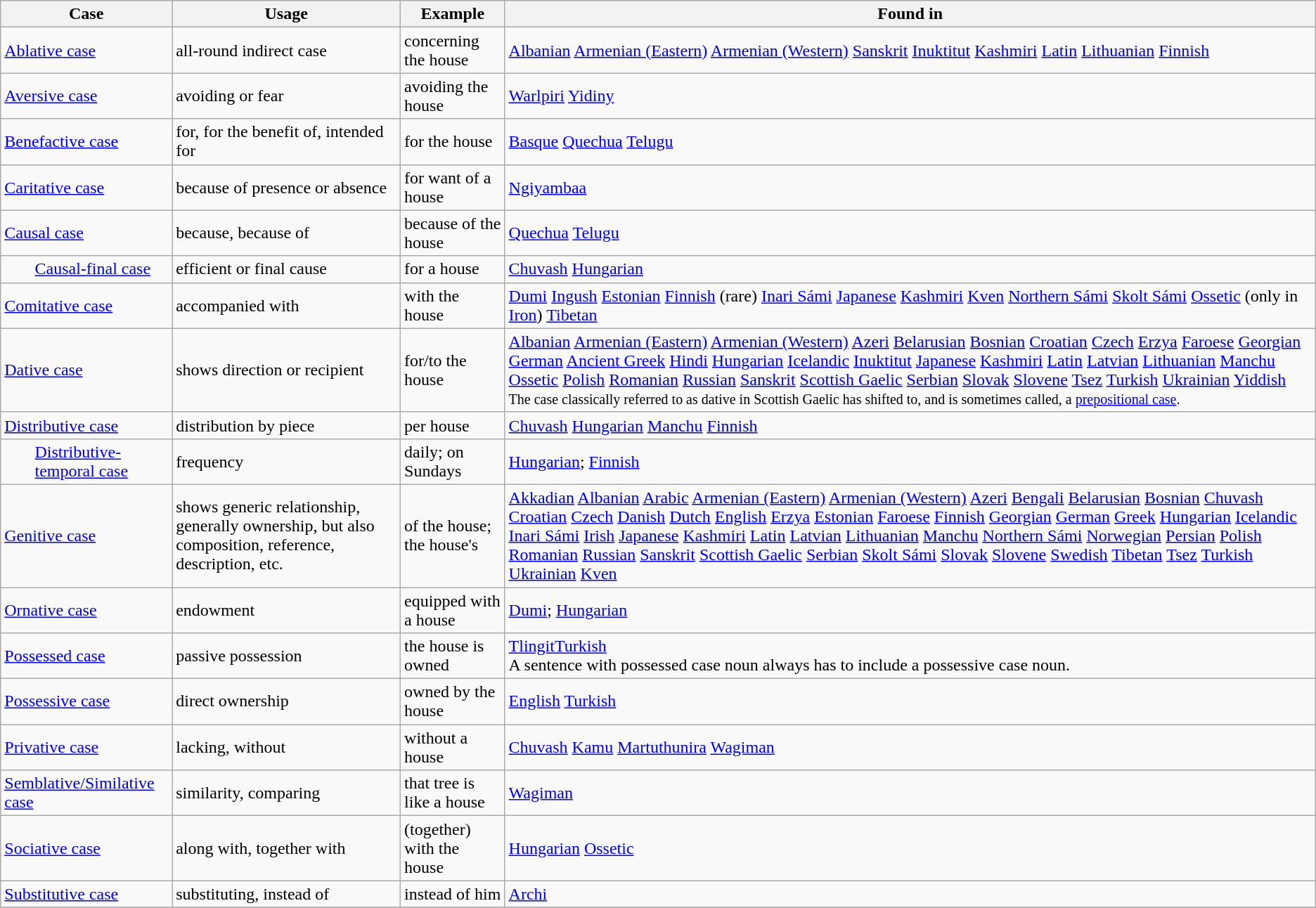<table class="wikitable">
<tr>
<th>Case</th>
<th>Usage</th>
<th>Example</th>
<th>Found in</th>
</tr>
<tr>
<td><a href='#'>Ablative case</a></td>
<td>all-round indirect case</td>
<td>concerning the house</td>
<td><a href='#'>Albanian</a>  <a href='#'>Armenian (Eastern)</a>  <a href='#'>Armenian (Western)</a>  <a href='#'>Sanskrit</a>  <a href='#'>Inuktitut</a>  <a href='#'>Kashmiri</a>  <a href='#'>Latin</a>  <a href='#'>Lithuanian</a>  <a href='#'>Finnish</a></td>
</tr>
<tr>
<td><a href='#'>Aversive case</a></td>
<td>avoiding or fear</td>
<td>avoiding the house</td>
<td><a href='#'>Warlpiri</a>  <a href='#'>Yidiny</a></td>
</tr>
<tr>
<td><a href='#'>Benefactive case</a></td>
<td>for, for the benefit of, intended for</td>
<td>for the house</td>
<td><a href='#'>Basque</a>  <a href='#'>Quechua</a>  <a href='#'>Telugu</a></td>
</tr>
<tr>
<td><a href='#'>Caritative case</a></td>
<td>because of presence or absence</td>
<td>for want of a house</td>
<td><a href='#'>Ngiyambaa</a></td>
</tr>
<tr>
<td><a href='#'>Causal case</a></td>
<td>because, because of</td>
<td>because of the house</td>
<td><a href='#'>Quechua</a>  <a href='#'>Telugu</a></td>
</tr>
<tr>
<td style="padding-left: 2em"><a href='#'>Causal-final case</a></td>
<td>efficient or final cause</td>
<td>for a house</td>
<td><a href='#'>Chuvash</a>  <a href='#'>Hungarian</a></td>
</tr>
<tr>
<td><a href='#'>Comitative case</a></td>
<td>accompanied with</td>
<td>with the house</td>
<td><a href='#'>Dumi</a>  <a href='#'>Ingush</a>  <a href='#'>Estonian</a>  <a href='#'>Finnish</a> (rare)  <a href='#'>Inari Sámi</a>  <a href='#'>Japanese</a>  <a href='#'>Kashmiri</a>  <a href='#'>Kven</a>  <a href='#'>Northern Sámi</a>  <a href='#'>Skolt Sámi</a>  <a href='#'>Ossetic</a> (only in <a href='#'>Iron</a>)  <a href='#'>Tibetan</a></td>
</tr>
<tr>
<td><a href='#'>Dative case</a></td>
<td>shows direction or recipient</td>
<td>for/to the house</td>
<td><a href='#'>Albanian</a>  <a href='#'>Armenian (Eastern)</a>  <a href='#'>Armenian (Western)</a>  <a href='#'>Azeri</a>  <a href='#'>Belarusian</a>  <a href='#'>Bosnian</a>  <a href='#'>Croatian</a>  <a href='#'>Czech</a>  <a href='#'>Erzya</a>  <a href='#'>Faroese</a>  <a href='#'>Georgian</a>  <a href='#'>German</a>  <a href='#'>Ancient Greek</a>  <a href='#'>Hindi</a>  <a href='#'>Hungarian</a>  <a href='#'>Icelandic</a>  <a href='#'>Inuktitut</a>  <a href='#'>Japanese</a>  <a href='#'>Kashmiri</a>  <a href='#'>Latin</a>  <a href='#'>Latvian</a>  <a href='#'>Lithuanian</a>  <a href='#'>Manchu</a>  <a href='#'>Ossetic</a>  <a href='#'>Polish</a>  <a href='#'>Romanian</a>  <a href='#'>Russian</a>  <a href='#'>Sanskrit</a>  <a href='#'>Scottish Gaelic</a>  <a href='#'>Serbian</a>  <a href='#'>Slovak</a>  <a href='#'>Slovene</a>  <a href='#'>Tsez</a>  <a href='#'>Turkish</a>  <a href='#'>Ukrainian</a>  <a href='#'>Yiddish</a><br><small> The case classically referred to as dative in Scottish Gaelic has shifted to, and is sometimes called, a <a href='#'>prepositional case</a>.</small></td>
</tr>
<tr>
<td><a href='#'>Distributive case</a></td>
<td>distribution by piece</td>
<td>per house</td>
<td><a href='#'>Chuvash</a>  <a href='#'>Hungarian</a>  <a href='#'>Manchu</a>  <a href='#'>Finnish</a></td>
</tr>
<tr>
<td style="padding-left: 2em"><a href='#'>Distributive-temporal case</a></td>
<td>frequency</td>
<td>daily; on Sundays</td>
<td><a href='#'>Hungarian</a>; <a href='#'>Finnish</a></td>
</tr>
<tr>
<td><a href='#'>Genitive case</a></td>
<td>shows generic relationship, generally ownership, but also composition, reference, description, etc.</td>
<td>of the house; the house's</td>
<td><a href='#'>Akkadian</a>  <a href='#'>Albanian</a>  <a href='#'>Arabic</a>  <a href='#'>Armenian (Eastern)</a>  <a href='#'>Armenian (Western)</a>  <a href='#'>Azeri</a>  <a href='#'>Bengali</a>  <a href='#'>Belarusian</a>  <a href='#'>Bosnian</a>  <a href='#'>Chuvash</a>  <a href='#'>Croatian</a>  <a href='#'>Czech</a>  <a href='#'>Danish</a>  <a href='#'>Dutch</a>  <a href='#'>English</a>  <a href='#'>Erzya</a>  <a href='#'>Estonian</a>  <a href='#'>Faroese</a>  <a href='#'>Finnish</a>  <a href='#'>Georgian</a>  <a href='#'>German</a>  <a href='#'>Greek</a>  <a href='#'>Hungarian</a>  <a href='#'>Icelandic</a>  <a href='#'>Inari Sámi</a>  <a href='#'>Irish</a>  <a href='#'>Japanese</a>  <a href='#'>Kashmiri</a>  <a href='#'>Latin</a>  <a href='#'>Latvian</a>  <a href='#'>Lithuanian</a>  <a href='#'>Manchu</a>  <a href='#'>Northern Sámi</a>  <a href='#'>Norwegian</a>  <a href='#'>Persian</a>  <a href='#'>Polish</a>  <a href='#'>Romanian</a>  <a href='#'>Russian</a>   <a href='#'>Sanskrit</a>  <a href='#'>Scottish Gaelic</a>  <a href='#'>Serbian</a>  <a href='#'>Skolt Sámi</a>  <a href='#'>Slovak</a>  <a href='#'>Slovene</a>  <a href='#'>Swedish</a>  <a href='#'>Tibetan</a>  <a href='#'>Tsez</a>  <a href='#'>Turkish</a>  <a href='#'>Ukrainian</a>  <a href='#'>Kven</a></td>
</tr>
<tr>
<td><a href='#'>Ornative case</a></td>
<td>endowment</td>
<td>equipped with a house</td>
<td><a href='#'>Dumi</a>; <a href='#'>Hungarian</a></td>
</tr>
<tr>
<td><a href='#'>Possessed case</a></td>
<td>passive possession</td>
<td>the house is owned</td>
<td><a href='#'>Tlingit</a><a href='#'>Turkish</a><br>A sentence with possessed case noun always has to include a possessive case noun.</td>
</tr>
<tr>
<td><a href='#'>Possessive case</a></td>
<td>direct ownership</td>
<td>owned by the house</td>
<td><a href='#'>English</a>  <a href='#'>Turkish</a></td>
</tr>
<tr>
<td><a href='#'>Privative case</a></td>
<td>lacking, without</td>
<td>without a house</td>
<td><a href='#'>Chuvash</a>  <a href='#'>Kamu</a>  <a href='#'>Martuthunira</a>  <a href='#'>Wagiman</a></td>
</tr>
<tr>
<td><a href='#'>Semblative/Similative case</a></td>
<td>similarity, comparing</td>
<td>that tree is like a house</td>
<td><a href='#'>Wagiman</a></td>
</tr>
<tr>
<td><a href='#'>Sociative case</a></td>
<td>along with, together with</td>
<td>(together) with the house</td>
<td><a href='#'>Hungarian</a>  <a href='#'>Ossetic</a></td>
</tr>
<tr>
<td><a href='#'>Substitutive case</a></td>
<td>substituting, instead of</td>
<td>instead of him</td>
<td><a href='#'>Archi</a></td>
</tr>
<tr>
</tr>
</table>
